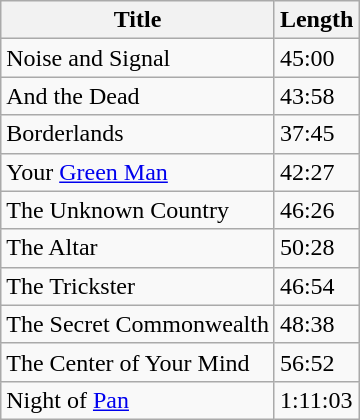<table class="wikitable">
<tr>
<th>Title</th>
<th>Length</th>
</tr>
<tr>
<td>Noise and Signal</td>
<td>45:00</td>
</tr>
<tr>
<td>And the Dead</td>
<td>43:58</td>
</tr>
<tr>
<td>Borderlands</td>
<td>37:45</td>
</tr>
<tr>
<td>Your <a href='#'>Green Man</a></td>
<td>42:27</td>
</tr>
<tr>
<td>The Unknown Country</td>
<td>46:26</td>
</tr>
<tr>
<td>The Altar</td>
<td>50:28</td>
</tr>
<tr>
<td>The Trickster</td>
<td>46:54</td>
</tr>
<tr>
<td>The Secret Commonwealth</td>
<td>48:38</td>
</tr>
<tr>
<td>The Center of Your Mind</td>
<td>56:52</td>
</tr>
<tr>
<td>Night of <a href='#'>Pan</a></td>
<td>1:11:03</td>
</tr>
</table>
